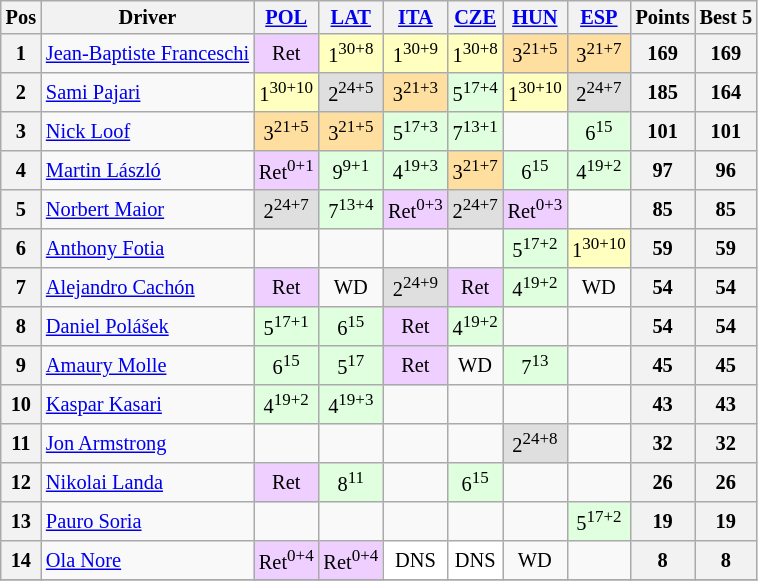<table class="wikitable" style="font-size: 85%; text-align: center;">
<tr valign="top">
<th valign="middle">Pos</th>
<th valign="middle">Driver</th>
<th><a href='#'>POL</a><br></th>
<th><a href='#'>LAT</a><br></th>
<th><a href='#'>ITA</a><br></th>
<th><a href='#'>CZE</a><br></th>
<th><a href='#'>HUN</a><br></th>
<th><a href='#'>ESP</a><br></th>
<th valign="middle">Points</th>
<th valign="middle">Best 5</th>
</tr>
<tr>
<th>1</th>
<td align=left> <a href='#'>Jean-Baptiste Franceschi</a></td>
<td style="background:#EFCFFF;">Ret</td>
<td style="background:#FFFFBF;">1<sup>30+8</sup></td>
<td style="background:#FFFFBF;">1<sup>30+9</sup></td>
<td style="background:#FFFFBF;">1<sup>30+8</sup></td>
<td style="background:#FFDF9F;">3<sup>21+5</sup></td>
<td style="background:#FFDF9F;">3<sup>21+7</sup></td>
<th>169</th>
<th>169</th>
</tr>
<tr>
<th>2</th>
<td align=left> <a href='#'>Sami Pajari</a></td>
<td style="background:#FFFFBF;">1<sup>30+10</sup></td>
<td style="background:#DFDFDF;">2<sup>24+5</sup></td>
<td style="background:#FFDF9F;">3<sup>21+3</sup></td>
<td style="background:#DFFFDF;">5<sup>17+4</sup></td>
<td style="background:#FFFFBF;">1<sup>30+10</sup></td>
<td style="background:#DFDFDF;">2<sup>24+7</sup></td>
<th>185</th>
<th>164</th>
</tr>
<tr>
<th>3</th>
<td align=left> <a href='#'>Nick Loof</a></td>
<td style="background:#FFDF9F;">3<sup>21+5</sup></td>
<td style="background:#FFDF9F;">3<sup>21+5</sup></td>
<td style="background:#DFFFDF;">5<sup>17+3</sup></td>
<td style="background:#DFFFDF;">7<sup>13+1</sup></td>
<td></td>
<td style="background:#DFFFDF;">6<sup>15</sup></td>
<th>101</th>
<th>101</th>
</tr>
<tr>
<th>4</th>
<td align=left> <a href='#'>Martin László</a></td>
<td style="background:#EFCFFF;">Ret<sup>0+1</sup></td>
<td style="background:#DFFFDF;">9<sup>9+1</sup></td>
<td style="background:#DFFFDF;">4<sup>19+3</sup></td>
<td style="background:#FFDF9F;">3<sup>21+7</sup></td>
<td style="background:#DFFFDF;">6<sup>15</sup></td>
<td style="background:#DFFFDF;">4<sup>19+2</sup></td>
<th>97</th>
<th>96</th>
</tr>
<tr>
<th>5</th>
<td align=left> <a href='#'>Norbert Maior</a></td>
<td style="background:#DFDFDF;">2<sup>24+7</sup></td>
<td style="background:#DFFFDF;">7<sup>13+4</sup></td>
<td style="background:#EFCFFF;">Ret<sup>0+3</sup></td>
<td style="background:#DFDFDF;">2<sup>24+7</sup></td>
<td style="background:#EFCFFF;">Ret<sup>0+3</sup></td>
<td></td>
<th>85</th>
<th>85</th>
</tr>
<tr>
<th>6</th>
<td align=left> <a href='#'>Anthony Fotia</a></td>
<td></td>
<td></td>
<td></td>
<td></td>
<td style="background:#DFFFDF;">5<sup>17+2</sup></td>
<td style="background:#FFFFBF;">1<sup>30+10</sup></td>
<th>59</th>
<th>59</th>
</tr>
<tr>
<th>7</th>
<td align=left> <a href='#'>Alejandro Cachón</a></td>
<td style="background:#EFCFFF;">Ret</td>
<td>WD</td>
<td style="background:#DFDFDF;">2<sup>24+9</sup></td>
<td style="background:#EFCFFF;">Ret</td>
<td style="background:#DFFFDF;">4<sup>19+2</sup></td>
<td>WD</td>
<th>54</th>
<th>54</th>
</tr>
<tr>
<th>8</th>
<td align=left> <a href='#'>Daniel Polášek</a></td>
<td style="background:#DFFFDF;">5<sup>17+1</sup></td>
<td style="background:#DFFFDF;">6<sup>15</sup></td>
<td style="background:#EFCFFF;">Ret</td>
<td style="background:#DFFFDF;">4<sup>19+2</sup></td>
<td></td>
<td></td>
<th>54</th>
<th>54</th>
</tr>
<tr>
<th>9</th>
<td align=left> <a href='#'>Amaury Molle</a></td>
<td style="background:#DFFFDF;">6<sup>15</sup></td>
<td style="background:#DFFFDF;">5<sup>17</sup></td>
<td style="background:#EFCFFF;">Ret</td>
<td>WD</td>
<td style="background:#DFFFDF;">7<sup>13</sup></td>
<td></td>
<th>45</th>
<th>45</th>
</tr>
<tr>
<th>10</th>
<td align=left> <a href='#'>Kaspar Kasari</a></td>
<td style="background:#DFFFDF;">4<sup>19+2</sup></td>
<td style="background:#DFFFDF;">4<sup>19+3</sup></td>
<td></td>
<td></td>
<td></td>
<td></td>
<th>43</th>
<th>43</th>
</tr>
<tr>
<th>11</th>
<td align=left> <a href='#'>Jon Armstrong</a></td>
<td></td>
<td></td>
<td></td>
<td></td>
<td style="background:#DFDFDF;">2<sup>24+8</sup></td>
<td></td>
<th>32</th>
<th>32</th>
</tr>
<tr>
<th>12</th>
<td align=left> <a href='#'>Nikolai Landa</a></td>
<td style="background:#EFCFFF;">Ret</td>
<td style="background:#DFFFDF;">8<sup>11</sup></td>
<td></td>
<td style="background:#DFFFDF;">6<sup>15</sup></td>
<td></td>
<td></td>
<th>26</th>
<th>26</th>
</tr>
<tr>
<th>13</th>
<td align=left> <a href='#'>Pauro Soria</a></td>
<td></td>
<td></td>
<td></td>
<td></td>
<td></td>
<td style="background:#DFFFDF;">5<sup>17+2</sup></td>
<th>19</th>
<th>19</th>
</tr>
<tr>
<th>14</th>
<td align=left> <a href='#'>Ola Nore</a></td>
<td style="background:#EFCFFF;">Ret<sup>0+4</sup></td>
<td style="background:#EFCFFF;">Ret<sup>0+4</sup></td>
<td style="background:#FFFFFF;">DNS</td>
<td style="background:#FFFFFF;">DNS</td>
<td>WD</td>
<td></td>
<th>8</th>
<th>8</th>
</tr>
<tr>
</tr>
</table>
